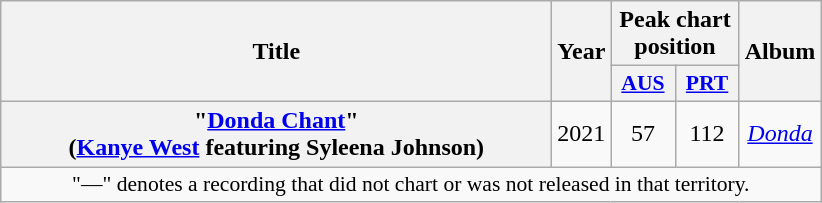<table class="wikitable plainrowheaders" style="text-align:center;">
<tr>
<th scope="col" rowspan="2" style="width:22.5em;">Title</th>
<th scope="col" rowspan="2">Year</th>
<th scope="col" colspan="2">Peak chart position</th>
<th scope="col" rowspan="2">Album</th>
</tr>
<tr>
<th scope="col" style="width:2.5em;font-size:90%;"><a href='#'>AUS</a><br></th>
<th scope="col" style="width:2.5em;font-size:90%;"><a href='#'>PRT</a><br></th>
</tr>
<tr>
<th scope="row">"<a href='#'>Donda Chant</a>"<br><span>(<a href='#'>Kanye West</a> featuring Syleena Johnson)</span></th>
<td>2021</td>
<td>57</td>
<td>112</td>
<td><em><a href='#'>Donda</a></em></td>
</tr>
<tr>
<td colspan="5" style="font-size:90%">"—" denotes a recording that did not chart or was not released in that territory.</td>
</tr>
</table>
